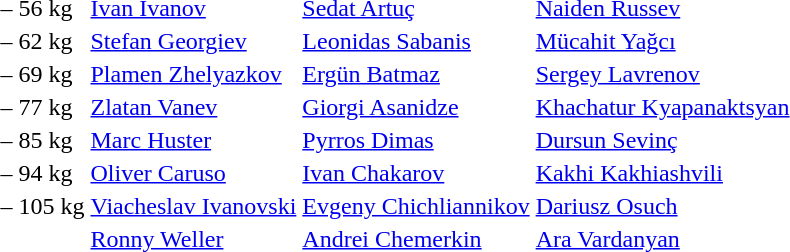<table>
<tr>
<td>– 56 kg<br></td>
<td> <a href='#'>Ivan Ivanov</a></td>
<td> <a href='#'>Sedat Artuç</a></td>
<td> <a href='#'>Naiden Russev</a></td>
</tr>
<tr>
<td>– 62 kg<br></td>
<td> <a href='#'>Stefan Georgiev</a></td>
<td> <a href='#'>Leonidas Sabanis</a></td>
<td> <a href='#'>Mücahit Yağcı</a></td>
</tr>
<tr>
<td>– 69 kg<br></td>
<td> <a href='#'>Plamen Zhelyazkov</a></td>
<td> <a href='#'>Ergün Batmaz</a></td>
<td> <a href='#'>Sergey Lavrenov</a></td>
</tr>
<tr>
<td>– 77 kg<br></td>
<td> <a href='#'>Zlatan Vanev</a></td>
<td> <a href='#'>Giorgi Asanidze</a></td>
<td> <a href='#'>Khachatur Kyapanaktsyan</a></td>
</tr>
<tr>
<td>– 85 kg<br></td>
<td> <a href='#'>Marc Huster</a></td>
<td> <a href='#'>Pyrros Dimas</a></td>
<td> <a href='#'>Dursun Sevinç</a></td>
</tr>
<tr>
<td>– 94 kg<br></td>
<td> <a href='#'>Oliver Caruso</a></td>
<td> <a href='#'>Ivan Chakarov</a></td>
<td> <a href='#'>Kakhi Kakhiashvili</a></td>
</tr>
<tr>
<td>– 105 kg<br></td>
<td> <a href='#'>Viacheslav Ivanovski</a></td>
<td> <a href='#'>Evgeny Chichliannikov</a></td>
<td> <a href='#'>Dariusz Osuch</a></td>
</tr>
<tr>
<td><br></td>
<td> <a href='#'>Ronny Weller</a></td>
<td> <a href='#'>Andrei Chemerkin</a></td>
<td> <a href='#'>Ara Vardanyan</a></td>
</tr>
</table>
